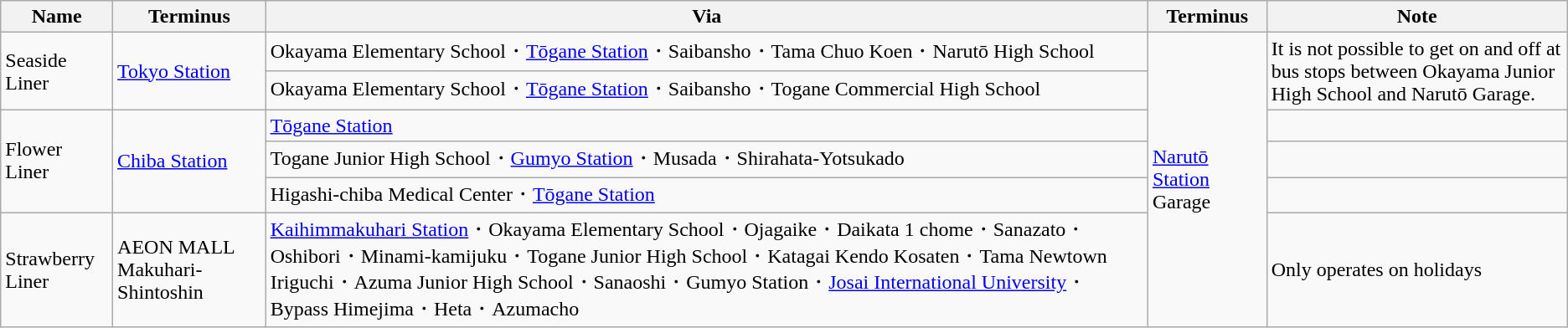<table class="wikitable">
<tr>
<th>Name</th>
<th>Terminus</th>
<th>Via</th>
<th>Terminus</th>
<th>Note</th>
</tr>
<tr>
<td rowspan="2">Seaside Liner</td>
<td rowspan="2"><a href='#'>Tokyo Station</a></td>
<td>Okayama Elementary School・<a href='#'>Tōgane Station</a>・Saibansho・Tama Chuo Koen・Narutō High School</td>
<td rowspan="6"><a href='#'>Narutō Station</a> Garage</td>
<td rowspan="2">It is not possible to get on and off at bus stops between Okayama Junior High School and Narutō Garage.</td>
</tr>
<tr>
<td>Okayama Elementary School・<a href='#'>Tōgane Station</a>・Saibansho・Togane Commercial High School</td>
</tr>
<tr>
<td rowspan="3">Flower Liner</td>
<td rowspan="3"><a href='#'>Chiba Station</a></td>
<td><a href='#'>Tōgane Station</a></td>
<td></td>
</tr>
<tr>
<td>Togane Junior High School・<a href='#'>Gumyo Station</a>・Musada・Shirahata-Yotsukado</td>
<td></td>
</tr>
<tr>
<td>Higashi-chiba Medical Center・<a href='#'>Tōgane Station</a></td>
<td></td>
</tr>
<tr>
<td>Strawberry Liner</td>
<td>AEON MALL Makuhari-Shintoshin</td>
<td><a href='#'>Kaihimmakuhari Station</a>・Okayama Elementary School・Ojagaike・Daikata 1 chome・Sanazato・Oshibori・Minami-kamijuku・Togane Junior High School・Katagai Kendo Kosaten・Tama Newtown Iriguchi・Azuma Junior High School・Sanaoshi・Gumyo Station・<a href='#'>Josai International University</a>・Bypass Himejima・Heta・Azumacho</td>
<td>Only operates on holidays</td>
</tr>
</table>
